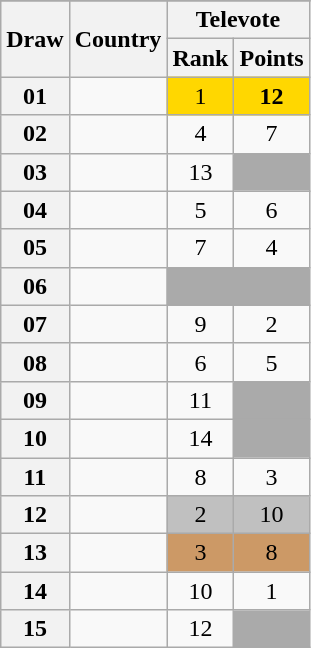<table class="sortable wikitable collapsible plainrowheaders" style="text-align:center;">
<tr>
</tr>
<tr>
<th scope="col" rowspan="2">Draw</th>
<th scope="col" rowspan="2">Country</th>
<th scope="col" colspan="2">Televote</th>
</tr>
<tr>
<th scope="col">Rank</th>
<th scope="col" class="unsortable">Points</th>
</tr>
<tr>
<th scope="row" style="text-align:center;">01</th>
<td style="text-align:left;"></td>
<td style="background:gold;">1</td>
<td style="background:gold;"><strong>12</strong></td>
</tr>
<tr>
<th scope="row" style="text-align:center;">02</th>
<td style="text-align:left;"></td>
<td>4</td>
<td>7</td>
</tr>
<tr>
<th scope="row" style="text-align:center;">03</th>
<td style="text-align:left;"></td>
<td>13</td>
<td style="background:#AAAAAA;"></td>
</tr>
<tr>
<th scope="row" style="text-align:center;">04</th>
<td style="text-align:left;"></td>
<td>5</td>
<td>6</td>
</tr>
<tr>
<th scope="row" style="text-align:center;">05</th>
<td style="text-align:left;"></td>
<td>7</td>
<td>4</td>
</tr>
<tr class=sortbottom>
<th scope="row" style="text-align:center;">06</th>
<td style="text-align:left;"></td>
<td style="background:#AAAAAA;"></td>
<td style="background:#AAAAAA;"></td>
</tr>
<tr>
<th scope="row" style="text-align:center;">07</th>
<td style="text-align:left;"></td>
<td>9</td>
<td>2</td>
</tr>
<tr>
<th scope="row" style="text-align:center;">08</th>
<td style="text-align:left;"></td>
<td>6</td>
<td>5</td>
</tr>
<tr>
<th scope="row" style="text-align:center;">09</th>
<td style="text-align:left;"></td>
<td>11</td>
<td style="background:#AAAAAA;"></td>
</tr>
<tr>
<th scope="row" style="text-align:center;">10</th>
<td style="text-align:left;"></td>
<td>14</td>
<td style="background:#AAAAAA;"></td>
</tr>
<tr>
<th scope="row" style="text-align:center;">11</th>
<td style="text-align:left;"></td>
<td>8</td>
<td>3</td>
</tr>
<tr>
<th scope="row" style="text-align:center;">12</th>
<td style="text-align:left;"></td>
<td style="background:silver;">2</td>
<td style="background:silver;">10</td>
</tr>
<tr>
<th scope="row" style="text-align:center;">13</th>
<td style="text-align:left;"></td>
<td style="background:#CC9966;">3</td>
<td style="background:#CC9966;">8</td>
</tr>
<tr>
<th scope="row" style="text-align:center;">14</th>
<td style="text-align:left;"></td>
<td>10</td>
<td>1</td>
</tr>
<tr>
<th scope="row" style="text-align:center;">15</th>
<td style="text-align:left;"></td>
<td>12</td>
<td style="background:#AAAAAA;"></td>
</tr>
</table>
